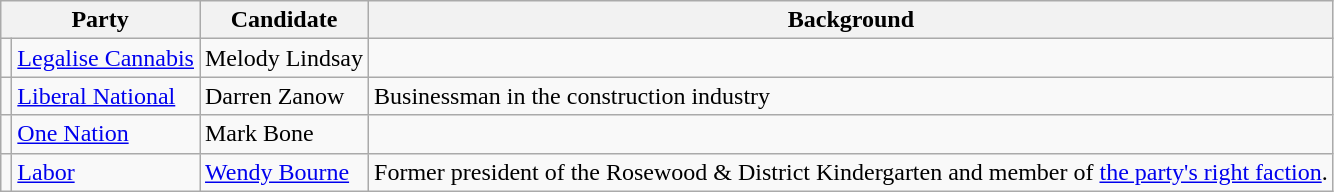<table class="wikitable">
<tr>
<th colspan="2">Party</th>
<th>Candidate</th>
<th>Background</th>
</tr>
<tr>
<td></td>
<td><a href='#'>Legalise Cannabis</a></td>
<td>Melody Lindsay</td>
<td></td>
</tr>
<tr>
<td></td>
<td><a href='#'>Liberal National</a></td>
<td>Darren Zanow</td>
<td>Businessman in the construction industry</td>
</tr>
<tr>
<td></td>
<td><a href='#'>One Nation</a></td>
<td>Mark Bone</td>
<td></td>
</tr>
<tr>
<td></td>
<td><a href='#'>Labor</a></td>
<td><a href='#'>Wendy Bourne</a></td>
<td>Former president of the Rosewood & District Kindergarten and member of <a href='#'>the party's right faction</a>.</td>
</tr>
</table>
